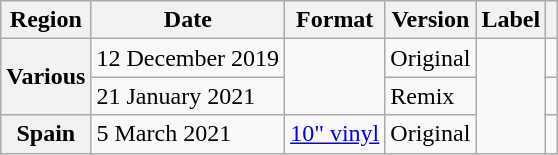<table class="wikitable sortable plainrowheaders">
<tr>
<th scope="col">Region</th>
<th scope="col">Date</th>
<th scope="col">Format</th>
<th scope="col">Version</th>
<th scope="col">Label</th>
<th scope="col" class="unsortable"></th>
</tr>
<tr>
<th scope="row" rowspan="2">Various</th>
<td>12 December 2019</td>
<td rowspan="2"></td>
<td>Original</td>
<td rowspan="3"></td>
<td style="text-align:center"></td>
</tr>
<tr>
<td>21 January 2021</td>
<td>Remix</td>
<td style="text-align:center"></td>
</tr>
<tr>
<th scope="row">Spain</th>
<td>5 March 2021</td>
<td><a href='#'>10" vinyl</a></td>
<td>Original</td>
<td style="text-align:center"></td>
</tr>
</table>
